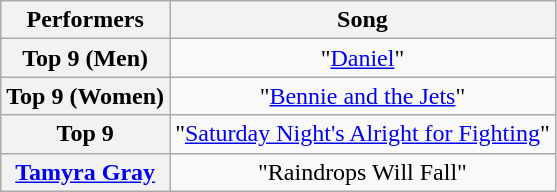<table class="wikitable unsortable" style="text-align:center;">
<tr>
<th scope="col">Performers</th>
<th scope="col">Song</th>
</tr>
<tr>
<th scope="row">Top 9 (Men)</th>
<td>"<a href='#'>Daniel</a>"</td>
</tr>
<tr>
<th scope="row">Top 9 (Women)</th>
<td>"<a href='#'>Bennie and the Jets</a>"</td>
</tr>
<tr>
<th scope="row">Top 9</th>
<td>"<a href='#'>Saturday Night's Alright for Fighting</a>"</td>
</tr>
<tr>
<th scope="row"><a href='#'>Tamyra Gray</a></th>
<td>"Raindrops Will Fall"</td>
</tr>
</table>
